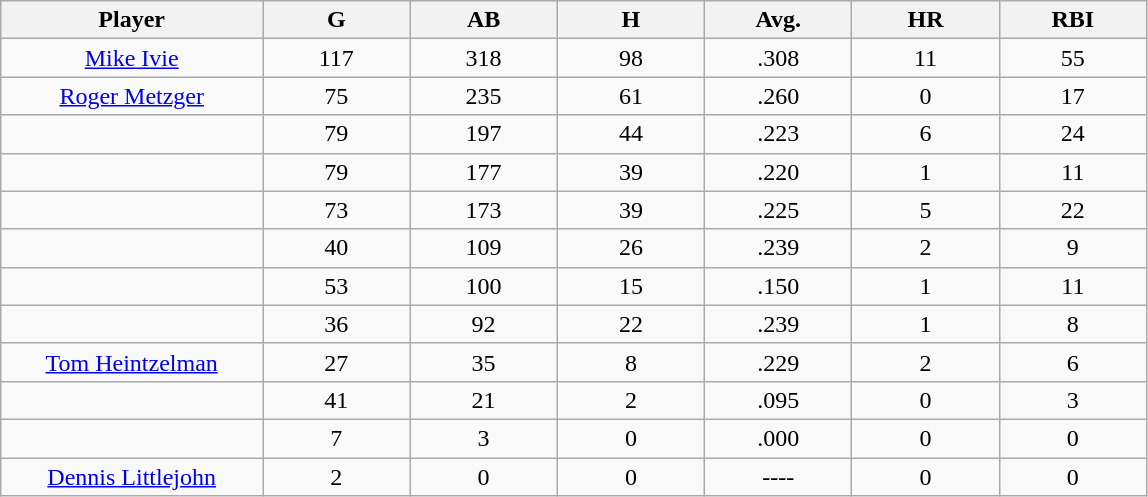<table class="wikitable sortable">
<tr>
<th bgcolor="#DDDDFF" width="16%">Player</th>
<th bgcolor="#DDDDFF" width="9%">G</th>
<th bgcolor="#DDDDFF" width="9%">AB</th>
<th bgcolor="#DDDDFF" width="9%">H</th>
<th bgcolor="#DDDDFF" width="9%">Avg.</th>
<th bgcolor="#DDDDFF" width="9%">HR</th>
<th bgcolor="#DDDDFF" width="9%">RBI</th>
</tr>
<tr align="center">
<td><a href='#'>Mike Ivie</a></td>
<td>117</td>
<td>318</td>
<td>98</td>
<td>.308</td>
<td>11</td>
<td>55</td>
</tr>
<tr align="center">
<td><a href='#'>Roger Metzger</a></td>
<td>75</td>
<td>235</td>
<td>61</td>
<td>.260</td>
<td>0</td>
<td>17</td>
</tr>
<tr align="center">
<td></td>
<td>79</td>
<td>197</td>
<td>44</td>
<td>.223</td>
<td>6</td>
<td>24</td>
</tr>
<tr align="center">
<td></td>
<td>79</td>
<td>177</td>
<td>39</td>
<td>.220</td>
<td>1</td>
<td>11</td>
</tr>
<tr align="center">
<td></td>
<td>73</td>
<td>173</td>
<td>39</td>
<td>.225</td>
<td>5</td>
<td>22</td>
</tr>
<tr align="center">
<td></td>
<td>40</td>
<td>109</td>
<td>26</td>
<td>.239</td>
<td>2</td>
<td>9</td>
</tr>
<tr align="center">
<td></td>
<td>53</td>
<td>100</td>
<td>15</td>
<td>.150</td>
<td>1</td>
<td>11</td>
</tr>
<tr align="center">
<td></td>
<td>36</td>
<td>92</td>
<td>22</td>
<td>.239</td>
<td>1</td>
<td>8</td>
</tr>
<tr align="center">
<td><a href='#'>Tom Heintzelman</a></td>
<td>27</td>
<td>35</td>
<td>8</td>
<td>.229</td>
<td>2</td>
<td>6</td>
</tr>
<tr align="center">
<td></td>
<td>41</td>
<td>21</td>
<td>2</td>
<td>.095</td>
<td>0</td>
<td>3</td>
</tr>
<tr align="center">
<td></td>
<td>7</td>
<td>3</td>
<td>0</td>
<td>.000</td>
<td>0</td>
<td>0</td>
</tr>
<tr align="center">
<td><a href='#'>Dennis Littlejohn</a></td>
<td>2</td>
<td>0</td>
<td>0</td>
<td>----</td>
<td>0</td>
<td>0</td>
</tr>
</table>
